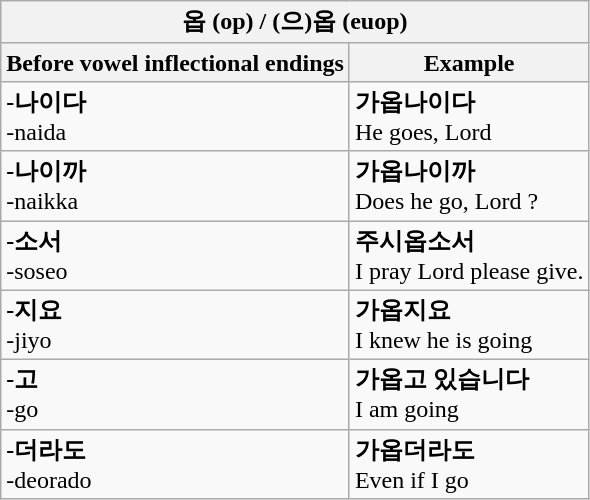<table class="wikitable">
<tr>
<th colspan="2"><strong>옵 (op) / (으)옵 (euop)</strong></th>
</tr>
<tr>
<th>Before vowel inflectional endings</th>
<th>Example</th>
</tr>
<tr>
<td><strong>-나이다</strong><br>-naida</td>
<td><strong>가옵나이다</strong><br>He goes, Lord</td>
</tr>
<tr>
<td><strong>-나이까</strong><br>-naikka</td>
<td><strong>가옵나이까</strong><br>Does he go, Lord ?</td>
</tr>
<tr>
<td><strong>-소서</strong><br>-soseo</td>
<td><strong>주시옵소서</strong><br>I pray Lord please give.</td>
</tr>
<tr>
<td><strong>-지요</strong><br>-jiyo</td>
<td><strong>가옵지요</strong><br>I knew he is going</td>
</tr>
<tr>
<td><strong>-고</strong><br>-go</td>
<td><strong>가옵고 있습니다</strong><br>I am going</td>
</tr>
<tr>
<td><strong>-더라도</strong><br>-deorado</td>
<td><strong>가옵더라도</strong><br>Even if I go</td>
</tr>
</table>
